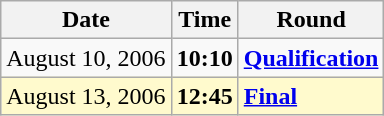<table class="wikitable">
<tr>
<th>Date</th>
<th>Time</th>
<th>Round</th>
</tr>
<tr>
<td>August 10, 2006</td>
<td><strong>10:10</strong></td>
<td><strong><a href='#'>Qualification</a></strong></td>
</tr>
<tr style=background:lemonchiffon>
<td>August 13, 2006</td>
<td><strong>12:45</strong></td>
<td><strong><a href='#'>Final</a></strong></td>
</tr>
</table>
